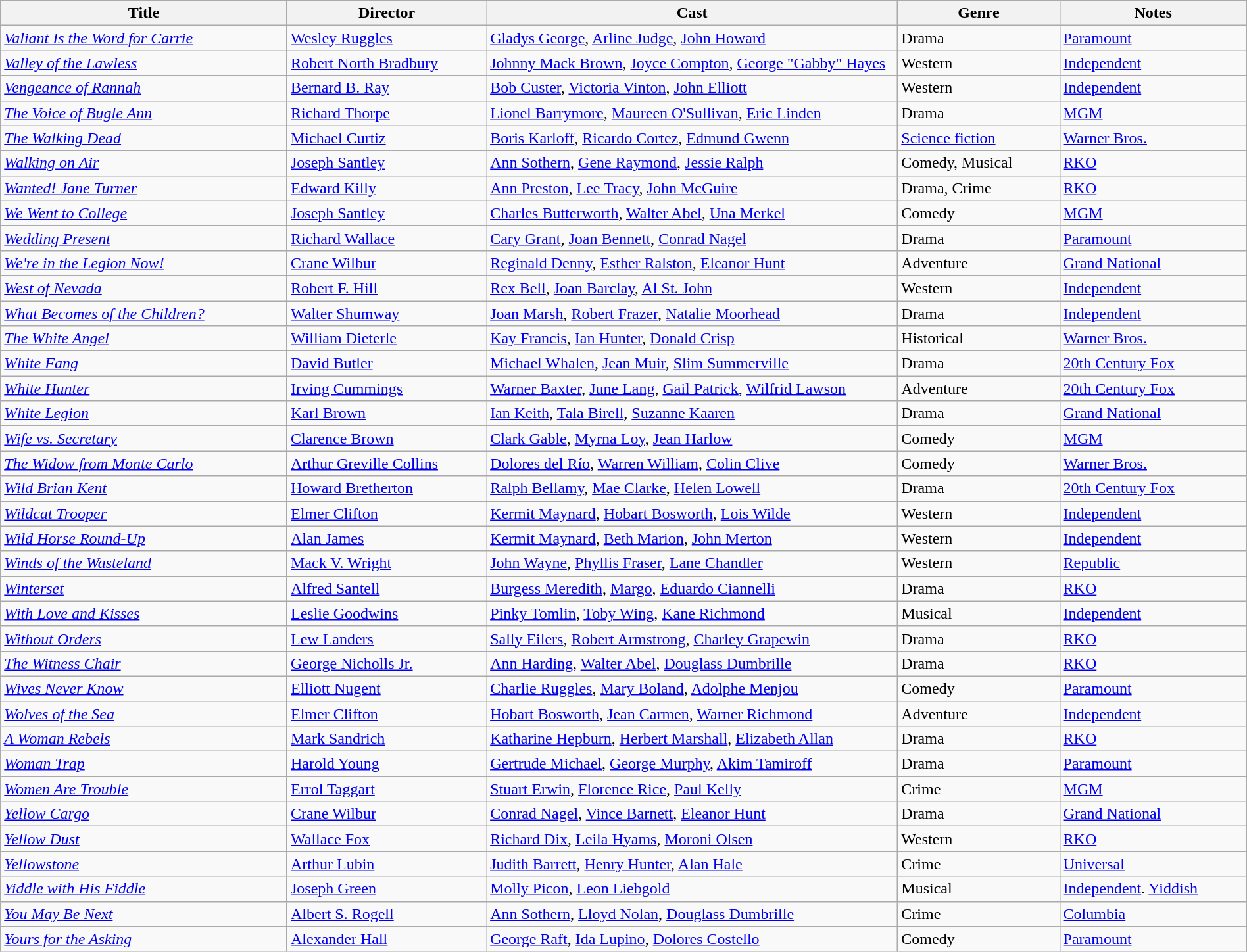<table class="wikitable" style="width:100%;">
<tr>
<th style="width:23%;">Title</th>
<th style="width:16%;">Director</th>
<th style="width:33%;">Cast</th>
<th style="width:13%;">Genre</th>
<th style="width:15%;">Notes</th>
</tr>
<tr>
<td><em><a href='#'>Valiant Is the Word for Carrie</a></em></td>
<td><a href='#'>Wesley Ruggles</a></td>
<td><a href='#'>Gladys George</a>, <a href='#'>Arline Judge</a>, <a href='#'>John Howard</a></td>
<td>Drama</td>
<td><a href='#'>Paramount</a></td>
</tr>
<tr>
<td><em><a href='#'>Valley of the Lawless</a></em></td>
<td><a href='#'>Robert North Bradbury</a></td>
<td><a href='#'>Johnny Mack Brown</a>, <a href='#'>Joyce Compton</a>, <a href='#'>George "Gabby" Hayes</a></td>
<td>Western</td>
<td><a href='#'>Independent</a></td>
</tr>
<tr>
<td><em><a href='#'>Vengeance of Rannah</a></em></td>
<td><a href='#'>Bernard B. Ray</a></td>
<td><a href='#'>Bob Custer</a>, <a href='#'>Victoria Vinton</a>, <a href='#'>John Elliott</a></td>
<td>Western</td>
<td><a href='#'>Independent</a></td>
</tr>
<tr>
<td><em><a href='#'>The Voice of Bugle Ann</a></em></td>
<td><a href='#'>Richard Thorpe</a></td>
<td><a href='#'>Lionel Barrymore</a>, <a href='#'>Maureen O'Sullivan</a>, <a href='#'>Eric Linden</a></td>
<td>Drama</td>
<td><a href='#'>MGM</a></td>
</tr>
<tr>
<td><em><a href='#'>The Walking Dead</a></em></td>
<td><a href='#'>Michael Curtiz</a></td>
<td><a href='#'>Boris Karloff</a>, <a href='#'>Ricardo Cortez</a>, <a href='#'>Edmund Gwenn</a></td>
<td><a href='#'>Science fiction</a></td>
<td><a href='#'>Warner Bros.</a></td>
</tr>
<tr>
<td><em><a href='#'>Walking on Air</a></em></td>
<td><a href='#'>Joseph Santley</a></td>
<td><a href='#'>Ann Sothern</a>, <a href='#'>Gene Raymond</a>, <a href='#'>Jessie Ralph</a></td>
<td>Comedy, Musical</td>
<td><a href='#'>RKO</a></td>
</tr>
<tr>
<td><em><a href='#'>Wanted! Jane Turner</a></em></td>
<td><a href='#'>Edward Killy</a></td>
<td><a href='#'>Ann Preston</a>, <a href='#'>Lee Tracy</a>, <a href='#'>John McGuire</a></td>
<td>Drama, Crime</td>
<td><a href='#'>RKO</a></td>
</tr>
<tr>
<td><em><a href='#'>We Went to College</a></em></td>
<td><a href='#'>Joseph Santley</a></td>
<td><a href='#'>Charles Butterworth</a>, <a href='#'>Walter Abel</a>, <a href='#'>Una Merkel</a></td>
<td>Comedy</td>
<td><a href='#'>MGM</a></td>
</tr>
<tr>
<td><em><a href='#'>Wedding Present</a></em></td>
<td><a href='#'>Richard Wallace</a></td>
<td><a href='#'>Cary Grant</a>, <a href='#'>Joan Bennett</a>, <a href='#'>Conrad Nagel</a></td>
<td>Drama</td>
<td><a href='#'>Paramount</a></td>
</tr>
<tr>
<td><em><a href='#'>We're in the Legion Now!</a></em></td>
<td><a href='#'>Crane Wilbur</a></td>
<td><a href='#'>Reginald Denny</a>, <a href='#'>Esther Ralston</a>, <a href='#'>Eleanor Hunt</a></td>
<td>Adventure</td>
<td><a href='#'>Grand National</a></td>
</tr>
<tr>
<td><em><a href='#'>West of Nevada</a></em></td>
<td><a href='#'>Robert F. Hill</a></td>
<td><a href='#'>Rex Bell</a>, <a href='#'>Joan Barclay</a>, <a href='#'>Al St. John</a></td>
<td>Western</td>
<td><a href='#'>Independent</a></td>
</tr>
<tr>
<td><em><a href='#'>What Becomes of the Children?</a></em></td>
<td><a href='#'>Walter Shumway</a></td>
<td><a href='#'>Joan Marsh</a>, <a href='#'>Robert Frazer</a>, <a href='#'>Natalie Moorhead</a></td>
<td>Drama</td>
<td><a href='#'>Independent</a></td>
</tr>
<tr>
<td><em><a href='#'>The White Angel</a></em></td>
<td><a href='#'>William Dieterle</a></td>
<td><a href='#'>Kay Francis</a>, <a href='#'>Ian Hunter</a>, <a href='#'>Donald Crisp</a></td>
<td>Historical</td>
<td><a href='#'>Warner Bros.</a></td>
</tr>
<tr>
<td><em><a href='#'>White Fang</a></em></td>
<td><a href='#'>David Butler</a></td>
<td><a href='#'>Michael Whalen</a>, <a href='#'>Jean Muir</a>, <a href='#'>Slim Summerville</a></td>
<td>Drama</td>
<td><a href='#'>20th Century Fox</a></td>
</tr>
<tr>
<td><em><a href='#'>White Hunter</a></em></td>
<td><a href='#'>Irving Cummings</a></td>
<td><a href='#'>Warner Baxter</a>, <a href='#'>June Lang</a>, <a href='#'>Gail Patrick</a>, <a href='#'>Wilfrid Lawson</a></td>
<td>Adventure</td>
<td><a href='#'>20th Century Fox</a></td>
</tr>
<tr>
<td><em><a href='#'>White Legion</a></em></td>
<td><a href='#'>Karl Brown</a></td>
<td><a href='#'>Ian Keith</a>, <a href='#'>Tala Birell</a>, <a href='#'>Suzanne Kaaren</a></td>
<td>Drama</td>
<td><a href='#'>Grand National</a></td>
</tr>
<tr>
<td><em><a href='#'>Wife vs. Secretary</a></em></td>
<td><a href='#'>Clarence Brown</a></td>
<td><a href='#'>Clark Gable</a>, <a href='#'>Myrna Loy</a>, <a href='#'>Jean Harlow</a></td>
<td>Comedy</td>
<td><a href='#'>MGM</a></td>
</tr>
<tr>
<td><em><a href='#'>The Widow from Monte Carlo</a></em></td>
<td><a href='#'>Arthur Greville Collins</a></td>
<td><a href='#'>Dolores del Río</a>, <a href='#'>Warren William</a>, <a href='#'>Colin Clive</a></td>
<td>Comedy</td>
<td><a href='#'>Warner Bros.</a></td>
</tr>
<tr>
<td><em><a href='#'>Wild Brian Kent</a></em></td>
<td><a href='#'>Howard Bretherton</a></td>
<td><a href='#'>Ralph Bellamy</a>, <a href='#'>Mae Clarke</a>, <a href='#'>Helen Lowell</a></td>
<td>Drama</td>
<td><a href='#'>20th Century Fox</a></td>
</tr>
<tr>
<td><em><a href='#'>Wildcat Trooper</a></em></td>
<td><a href='#'>Elmer Clifton</a></td>
<td><a href='#'>Kermit Maynard</a>, <a href='#'>Hobart Bosworth</a>, <a href='#'>Lois Wilde</a></td>
<td>Western</td>
<td><a href='#'>Independent</a></td>
</tr>
<tr>
<td><em><a href='#'>Wild Horse Round-Up</a></em></td>
<td><a href='#'>Alan James</a></td>
<td><a href='#'>Kermit Maynard</a>, <a href='#'>Beth Marion</a>, <a href='#'>John Merton</a></td>
<td>Western</td>
<td><a href='#'>Independent</a></td>
</tr>
<tr>
<td><em><a href='#'>Winds of the Wasteland</a></em></td>
<td><a href='#'>Mack V. Wright</a></td>
<td><a href='#'>John Wayne</a>, <a href='#'>Phyllis Fraser</a>, <a href='#'>Lane Chandler</a></td>
<td>Western</td>
<td><a href='#'>Republic</a></td>
</tr>
<tr>
<td><em><a href='#'>Winterset</a></em></td>
<td><a href='#'>Alfred Santell</a></td>
<td><a href='#'>Burgess Meredith</a>, <a href='#'>Margo</a>, <a href='#'>Eduardo Ciannelli</a></td>
<td>Drama</td>
<td><a href='#'>RKO</a></td>
</tr>
<tr>
<td><em><a href='#'>With Love and Kisses</a></em></td>
<td><a href='#'>Leslie Goodwins</a></td>
<td><a href='#'>Pinky Tomlin</a>, <a href='#'>Toby Wing</a>, <a href='#'>Kane Richmond</a></td>
<td>Musical</td>
<td><a href='#'>Independent</a></td>
</tr>
<tr>
<td><em><a href='#'>Without Orders</a></em></td>
<td><a href='#'>Lew Landers</a></td>
<td><a href='#'>Sally Eilers</a>, <a href='#'>Robert Armstrong</a>, <a href='#'>Charley Grapewin</a></td>
<td>Drama</td>
<td><a href='#'>RKO</a></td>
</tr>
<tr>
<td><em><a href='#'>The Witness Chair</a></em></td>
<td><a href='#'>George Nicholls Jr.</a></td>
<td><a href='#'>Ann Harding</a>, <a href='#'>Walter Abel</a>, <a href='#'>Douglass Dumbrille</a></td>
<td>Drama</td>
<td><a href='#'>RKO</a></td>
</tr>
<tr>
<td><em><a href='#'>Wives Never Know</a></em></td>
<td><a href='#'>Elliott Nugent</a></td>
<td><a href='#'>Charlie Ruggles</a>, <a href='#'>Mary Boland</a>, <a href='#'>Adolphe Menjou</a></td>
<td>Comedy</td>
<td><a href='#'>Paramount</a></td>
</tr>
<tr>
<td><em><a href='#'>Wolves of the Sea</a></em></td>
<td><a href='#'>Elmer Clifton</a></td>
<td><a href='#'>Hobart Bosworth</a>, <a href='#'>Jean Carmen</a>, <a href='#'>Warner Richmond</a></td>
<td>Adventure</td>
<td><a href='#'>Independent</a></td>
</tr>
<tr>
<td><em><a href='#'>A Woman Rebels</a></em></td>
<td><a href='#'>Mark Sandrich</a></td>
<td><a href='#'>Katharine Hepburn</a>, <a href='#'>Herbert Marshall</a>, <a href='#'>Elizabeth Allan</a></td>
<td>Drama</td>
<td><a href='#'>RKO</a></td>
</tr>
<tr>
<td><em><a href='#'>Woman Trap</a></em></td>
<td><a href='#'>Harold Young</a></td>
<td><a href='#'>Gertrude Michael</a>, <a href='#'>George Murphy</a>, <a href='#'>Akim Tamiroff</a></td>
<td>Drama</td>
<td><a href='#'>Paramount</a></td>
</tr>
<tr>
<td><em><a href='#'>Women Are Trouble</a></em></td>
<td><a href='#'>Errol Taggart</a></td>
<td><a href='#'>Stuart Erwin</a>, <a href='#'>Florence Rice</a>, <a href='#'>Paul Kelly</a></td>
<td>Crime</td>
<td><a href='#'>MGM</a></td>
</tr>
<tr>
<td><em><a href='#'>Yellow Cargo</a></em></td>
<td><a href='#'>Crane Wilbur</a></td>
<td><a href='#'>Conrad Nagel</a>, <a href='#'>Vince Barnett</a>, <a href='#'>Eleanor Hunt</a></td>
<td>Drama</td>
<td><a href='#'>Grand National</a></td>
</tr>
<tr>
<td><em><a href='#'>Yellow Dust</a></em></td>
<td><a href='#'>Wallace Fox</a></td>
<td><a href='#'>Richard Dix</a>, <a href='#'>Leila Hyams</a>, <a href='#'>Moroni Olsen</a></td>
<td>Western</td>
<td><a href='#'>RKO</a></td>
</tr>
<tr>
<td><em><a href='#'>Yellowstone</a></em></td>
<td><a href='#'>Arthur Lubin</a></td>
<td><a href='#'>Judith Barrett</a>, <a href='#'>Henry Hunter</a>, <a href='#'>Alan Hale</a></td>
<td>Crime</td>
<td><a href='#'>Universal</a></td>
</tr>
<tr>
<td><em><a href='#'>Yiddle with His Fiddle</a></em></td>
<td><a href='#'>Joseph Green</a></td>
<td><a href='#'>Molly Picon</a>, <a href='#'>Leon Liebgold</a></td>
<td>Musical</td>
<td><a href='#'>Independent</a>. <a href='#'>Yiddish</a></td>
</tr>
<tr>
<td><em><a href='#'>You May Be Next</a></em></td>
<td><a href='#'>Albert S. Rogell</a></td>
<td><a href='#'>Ann Sothern</a>, <a href='#'>Lloyd Nolan</a>, <a href='#'>Douglass Dumbrille</a></td>
<td>Crime</td>
<td><a href='#'>Columbia</a></td>
</tr>
<tr>
<td><em><a href='#'>Yours for the Asking</a></em></td>
<td><a href='#'>Alexander Hall</a></td>
<td><a href='#'>George Raft</a>, <a href='#'>Ida Lupino</a>, <a href='#'>Dolores Costello</a></td>
<td>Comedy</td>
<td><a href='#'>Paramount</a></td>
</tr>
</table>
